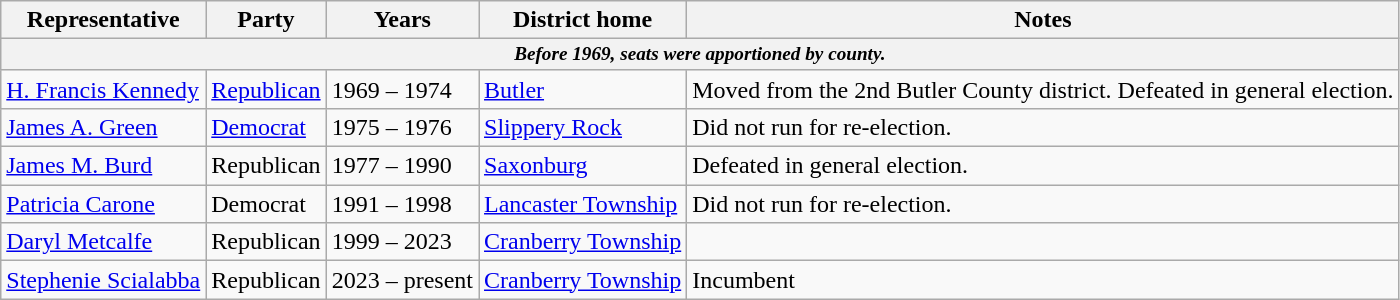<table class=wikitable>
<tr>
<th>Representative</th>
<th>Party</th>
<th>Years</th>
<th>District home</th>
<th>Notes</th>
</tr>
<tr>
<th colspan=5 style="font-size: 80%;"><em>Before 1969, seats were apportioned by county.</em></th>
</tr>
<tr>
<td><a href='#'>H. Francis Kennedy</a></td>
<td><a href='#'>Republican</a></td>
<td>1969 – 1974</td>
<td><a href='#'>Butler</a></td>
<td>Moved from the 2nd Butler County district. Defeated in general election.</td>
</tr>
<tr>
<td><a href='#'>James A. Green</a></td>
<td><a href='#'>Democrat</a></td>
<td>1975 – 1976</td>
<td><a href='#'>Slippery Rock</a></td>
<td>Did not run for re-election.</td>
</tr>
<tr>
<td><a href='#'>James M. Burd</a></td>
<td>Republican</td>
<td>1977 – 1990</td>
<td><a href='#'>Saxonburg</a></td>
<td>Defeated in general election.</td>
</tr>
<tr>
<td><a href='#'>Patricia Carone</a></td>
<td>Democrat</td>
<td>1991 – 1998</td>
<td><a href='#'>Lancaster Township</a></td>
<td>Did not run  for re-election.</td>
</tr>
<tr>
<td><a href='#'>Daryl Metcalfe</a></td>
<td>Republican</td>
<td>1999 – 2023</td>
<td><a href='#'>Cranberry Township</a></td>
<td></td>
</tr>
<tr>
<td><a href='#'>Stephenie Scialabba</a></td>
<td>Republican</td>
<td>2023 – present</td>
<td><a href='#'>Cranberry Township</a></td>
<td>Incumbent</td>
</tr>
</table>
